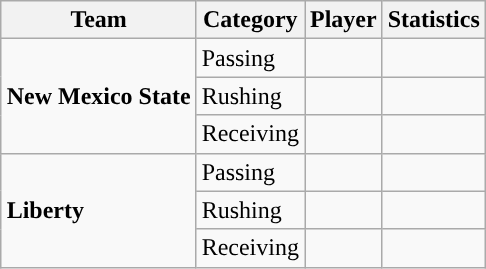<table class="wikitable" style="float: right;">
<tr>
<th>Team</th>
<th>Category</th>
<th>Player</th>
<th>Statistics</th>
</tr>
<tr>
<td rowspan=3><strong>New Mexico State</strong></td>
<td>Passing</td>
<td></td>
<td></td>
</tr>
<tr>
<td>Rushing</td>
<td></td>
<td></td>
</tr>
<tr>
<td>Receiving</td>
<td></td>
<td></td>
</tr>
<tr>
<td rowspan=3><strong>Liberty</strong></td>
<td>Passing</td>
<td></td>
<td></td>
</tr>
<tr>
<td>Rushing</td>
<td></td>
<td></td>
</tr>
<tr>
<td>Receiving</td>
<td></td>
<td></td>
</tr>
</table>
